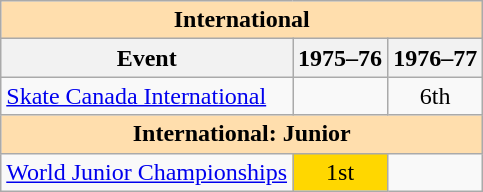<table class="wikitable" style="text-align:center">
<tr>
<th style="background-color: #ffdead; " colspan=3 align=center>International</th>
</tr>
<tr>
<th>Event</th>
<th>1975–76</th>
<th>1976–77</th>
</tr>
<tr>
<td align=left><a href='#'>Skate Canada International</a></td>
<td></td>
<td>6th</td>
</tr>
<tr>
<th style="background-color: #ffdead; " colspan=3 align=center>International: Junior</th>
</tr>
<tr>
<td align=left><a href='#'>World Junior Championships</a></td>
<td bgcolor=gold>1st</td>
<td></td>
</tr>
</table>
